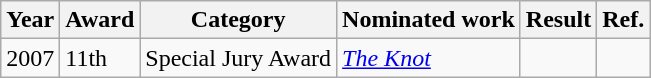<table class="wikitable">
<tr>
<th>Year</th>
<th>Award</th>
<th>Category</th>
<th>Nominated work</th>
<th>Result</th>
<th>Ref.</th>
</tr>
<tr>
<td>2007</td>
<td>11th</td>
<td>Special Jury Award</td>
<td><em><a href='#'>The Knot</a></em></td>
<td></td>
<td></td>
</tr>
</table>
